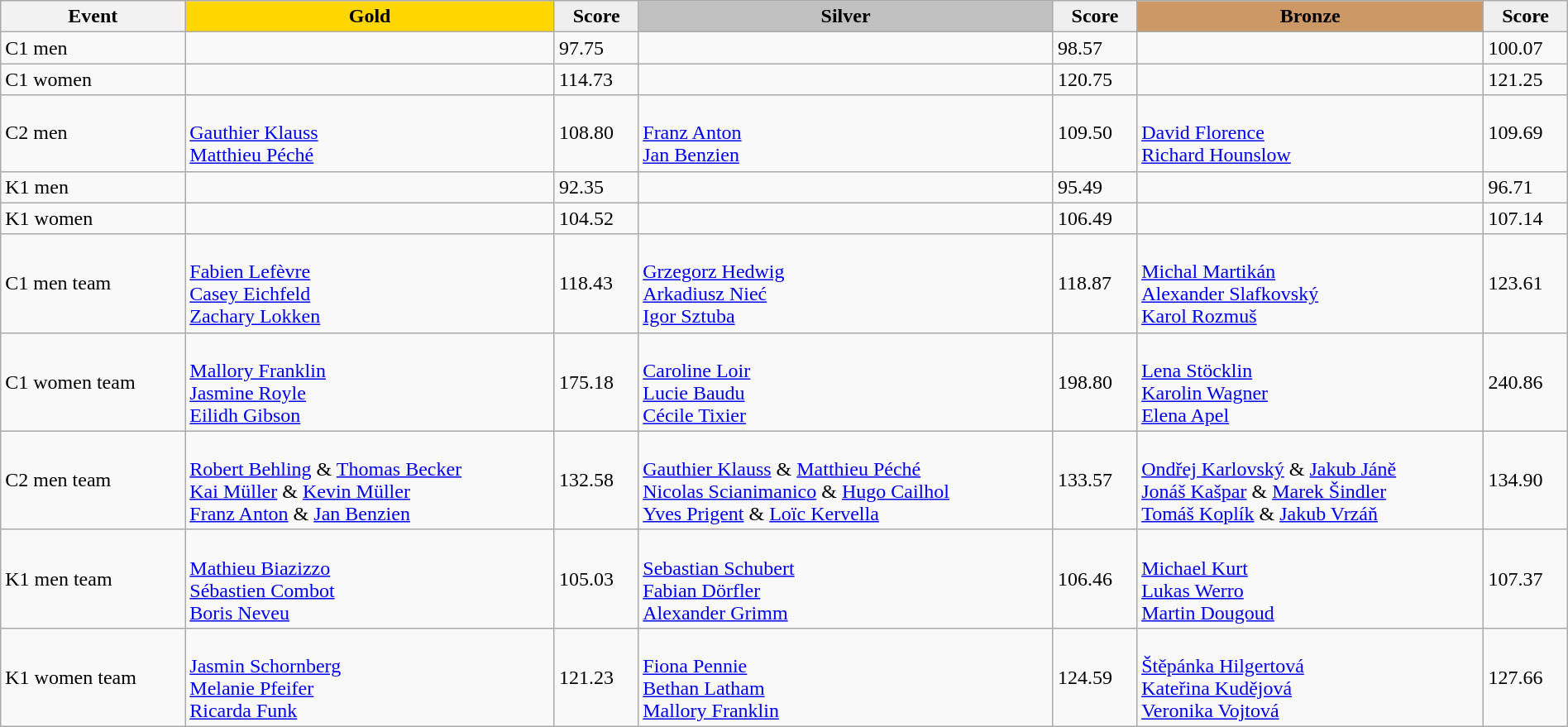<table class="wikitable" width=100%>
<tr>
<th>Event</th>
<td align=center bgcolor="gold"><strong>Gold</strong></td>
<td align=center bgcolor="EFEFEF"><strong>Score</strong></td>
<td align=center bgcolor="silver"><strong>Silver</strong></td>
<td align=center bgcolor="EFEFEF"><strong>Score</strong></td>
<td align=center bgcolor="CC9966"><strong>Bronze</strong></td>
<td align=center bgcolor="EFEFEF"><strong>Score</strong></td>
</tr>
<tr>
<td>C1 men</td>
<td></td>
<td>97.75</td>
<td></td>
<td>98.57</td>
<td></td>
<td>100.07</td>
</tr>
<tr>
<td>C1 women</td>
<td></td>
<td>114.73</td>
<td></td>
<td>120.75</td>
<td></td>
<td>121.25</td>
</tr>
<tr>
<td>C2 men</td>
<td><br><a href='#'>Gauthier Klauss</a><br><a href='#'>Matthieu Péché</a></td>
<td>108.80</td>
<td><br><a href='#'>Franz Anton</a><br><a href='#'>Jan Benzien</a></td>
<td>109.50</td>
<td><br><a href='#'>David Florence</a><br><a href='#'>Richard Hounslow</a></td>
<td>109.69</td>
</tr>
<tr>
<td>K1 men</td>
<td></td>
<td>92.35</td>
<td></td>
<td>95.49</td>
<td></td>
<td>96.71</td>
</tr>
<tr>
<td>K1 women</td>
<td></td>
<td>104.52</td>
<td></td>
<td>106.49</td>
<td></td>
<td>107.14</td>
</tr>
<tr>
<td>C1 men team</td>
<td><br><a href='#'>Fabien Lefèvre</a><br><a href='#'>Casey Eichfeld</a><br><a href='#'>Zachary Lokken</a></td>
<td>118.43</td>
<td><br><a href='#'>Grzegorz Hedwig</a><br><a href='#'>Arkadiusz Nieć</a><br><a href='#'>Igor Sztuba</a></td>
<td>118.87</td>
<td><br><a href='#'>Michal Martikán</a><br><a href='#'>Alexander Slafkovský</a><br><a href='#'>Karol Rozmuš</a></td>
<td>123.61</td>
</tr>
<tr>
<td>C1 women team</td>
<td><br><a href='#'>Mallory Franklin</a><br><a href='#'>Jasmine Royle</a><br><a href='#'>Eilidh Gibson</a></td>
<td>175.18</td>
<td><br><a href='#'>Caroline Loir</a><br><a href='#'>Lucie Baudu</a><br><a href='#'>Cécile Tixier</a></td>
<td>198.80</td>
<td><br><a href='#'>Lena Stöcklin</a><br><a href='#'>Karolin Wagner</a><br><a href='#'>Elena Apel</a></td>
<td>240.86</td>
</tr>
<tr>
<td>C2 men team</td>
<td><br><a href='#'>Robert Behling</a> & <a href='#'>Thomas Becker</a><br><a href='#'>Kai Müller</a> & <a href='#'>Kevin Müller</a><br><a href='#'>Franz Anton</a> & <a href='#'>Jan Benzien</a></td>
<td>132.58</td>
<td><br><a href='#'>Gauthier Klauss</a> & <a href='#'>Matthieu Péché</a><br><a href='#'>Nicolas Scianimanico</a> & <a href='#'>Hugo Cailhol</a><br><a href='#'>Yves Prigent</a> & <a href='#'>Loïc Kervella</a></td>
<td>133.57</td>
<td><br><a href='#'>Ondřej Karlovský</a> & <a href='#'>Jakub Jáně</a><br><a href='#'>Jonáš Kašpar</a> & <a href='#'>Marek Šindler</a><br><a href='#'>Tomáš Koplík</a> & <a href='#'>Jakub Vrzáň</a></td>
<td>134.90</td>
</tr>
<tr>
<td>K1 men team</td>
<td><br><a href='#'>Mathieu Biazizzo</a><br><a href='#'>Sébastien Combot</a><br><a href='#'>Boris Neveu</a></td>
<td>105.03</td>
<td><br><a href='#'>Sebastian Schubert</a><br><a href='#'>Fabian Dörfler</a><br><a href='#'>Alexander Grimm</a></td>
<td>106.46</td>
<td><br><a href='#'>Michael Kurt</a><br><a href='#'>Lukas Werro</a><br><a href='#'>Martin Dougoud</a></td>
<td>107.37</td>
</tr>
<tr>
<td>K1 women team</td>
<td><br><a href='#'>Jasmin Schornberg</a><br><a href='#'>Melanie Pfeifer</a><br><a href='#'>Ricarda Funk</a></td>
<td>121.23</td>
<td><br><a href='#'>Fiona Pennie</a><br><a href='#'>Bethan Latham</a><br><a href='#'>Mallory Franklin</a></td>
<td>124.59</td>
<td><br><a href='#'>Štěpánka Hilgertová</a><br><a href='#'>Kateřina Kudějová</a><br><a href='#'>Veronika Vojtová</a></td>
<td>127.66</td>
</tr>
</table>
